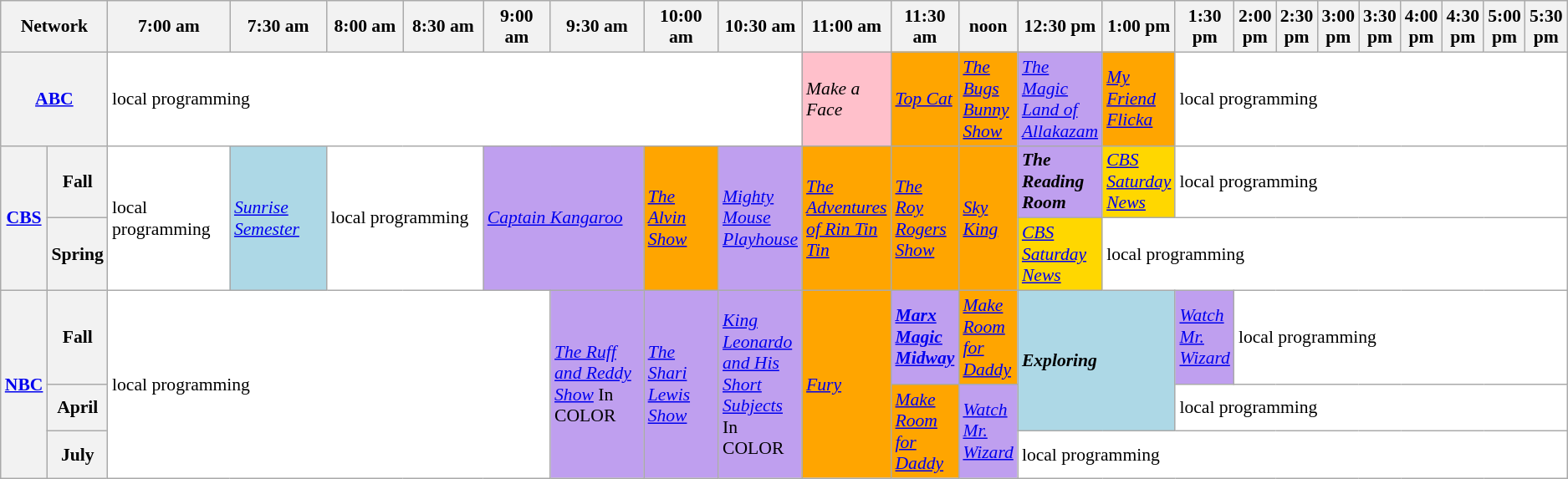<table class=wikitable style="font-size:90%">
<tr>
<th width="1.5%" bgcolor="#C0C0C0" colspan="2">Network</th>
<th width="13%" bgcolor="#C0C0C0">7:00 am</th>
<th width="14%" bgcolor="#C0C0C0">7:30 am</th>
<th width="13%" bgcolor="#C0C0C0">8:00 am</th>
<th width="14%" bgcolor="#C0C0C0">8:30 am</th>
<th width="13%" bgcolor="#C0C0C0">9:00 am</th>
<th width="14%" bgcolor="#C0C0C0">9:30 am</th>
<th width="13%" bgcolor="#C0C0C0">10:00 am</th>
<th width="14%" bgcolor="#C0C0C0">10:30 am</th>
<th width="13%" bgcolor="#C0C0C0">11:00 am</th>
<th width="14%" bgcolor="#C0C0C0">11:30 am</th>
<th width="13%" bgcolor="#C0C0C0">noon</th>
<th width="14%" bgcolor="#C0C0C0">12:30 pm</th>
<th width="13%" bgcolor="#C0C0C0">1:00 pm</th>
<th width="14%" bgcolor="#C0C0C0">1:30 pm</th>
<th width="13%" bgcolor="#C0C0C0">2:00 pm</th>
<th width="14%" bgcolor="#C0C0C0">2:30 pm</th>
<th width="13%" bgcolor="#C0C0C0">3:00 pm</th>
<th width="14%" bgcolor="#C0C0C0">3:30 pm</th>
<th width="13%" bgcolor="#C0C0C0">4:00 pm</th>
<th width="14%" bgcolor="#C0C0C0">4:30 pm</th>
<th width="13%" bgcolor="#C0C0C0">5:00 pm</th>
<th width="14%" bgcolor="#C0C0C0">5:30 pm</th>
</tr>
<tr>
<th bgcolor="#C0C0C0" colspan=2><a href='#'>ABC</a></th>
<td bgcolor=white colspan=8>local programming</td>
<td bgcolor="pink"><em>Make a Face</em></td>
<td bgcolor="orange"><em><a href='#'>Top Cat</a></em> </td>
<td bgcolor="orange"><em><a href='#'>The Bugs Bunny Show</a></em> </td>
<td bgcolor="bf9fef"><em><a href='#'>The Magic Land of Allakazam</a></em></td>
<td bgcolor="orange"><em><a href='#'>My Friend Flicka</a></em> </td>
<td bgcolor=white colspan=9>local programming</td>
</tr>
<tr>
<th bgcolor="#C0C0C0" rowspan=2><a href='#'>CBS</a></th>
<th bgcolor=#C0C0C0>Fall</th>
<td bgcolor="white" rowspan=2>local programming</td>
<td bgcolor="lightblue" rowspan=2><em><a href='#'>Sunrise Semester</a></em></td>
<td bgcolor="white" colspan="2" rowspan=2>local programming</td>
<td bgcolor="bf9fef" colspan="2" rowspan=2><em><a href='#'>Captain Kangaroo</a></em></td>
<td bgcolor="orange" rowspan=2><em><a href='#'>The Alvin Show</a></em>  </td>
<td bgcolor="bf9fef" rowspan=2><em><a href='#'>Mighty Mouse Playhouse</a></em></td>
<td bgcolor="orange" rowspan=2><em><a href='#'>The Adventures of Rin Tin Tin</a></em>  </td>
<td bgcolor="orange" rowspan=2><em><a href='#'>The Roy Rogers Show</a></em> </td>
<td bgcolor="orange" rowspan=2><em><a href='#'>Sky King</a></em> </td>
<td bgcolor="bf9fef"><strong><em>The Reading Room</em></strong></td>
<td bgcolor="gold"><em><a href='#'>CBS Saturday News</a></em></td>
<td bgcolor="white" colspan=9>local programming</td>
</tr>
<tr>
<th bgcolor=#C0C0C0>Spring</th>
<td bgcolor="gold"><em><a href='#'>CBS Saturday News</a></em></td>
<td bgcolor="white" colspan=10>local programming</td>
</tr>
<tr>
<th bgcolor="#C0C0C0" rowspan=3><a href='#'>NBC</a></th>
<th bgcolor=#C0C0C0>Fall</th>
<td bgcolor="white" colspan="5" rowspan=3>local programming</td>
<td bgcolor="bf9fef" colspan="1" rowspan=3><em><a href='#'>The Ruff and Reddy Show</a></em>  In <span>C</span><span>O</span><span>L</span><span>O</span><span>R</span></td>
<td bgcolor="bf9fef" colspan="1" rowspan=3><em><a href='#'>The Shari Lewis Show</a></em></td>
<td bgcolor="bf9fef" rowspan=3><em><a href='#'>King Leonardo and His Short Subjects</a></em> In <span>C</span><span>O</span><span>L</span><span>O</span><span>R</span></td>
<td bgcolor="orange" rowspan=3><em><a href='#'>Fury</a></em> </td>
<td bgcolor="bf9fef"><strong><em><a href='#'>Marx Magic Midway</a></em></strong></td>
<td bgcolor="orange"><em><a href='#'>Make Room for Daddy</a></em> </td>
<td bgcolor="lightblue" colspan=2 rowspan=2><strong><em>Exploring</em></strong></td>
<td bgcolor="bf9fef"><em><a href='#'>Watch Mr. Wizard</a></em></td>
<td bgcolor="white" colspan="8">local programming</td>
</tr>
<tr>
<th bgcolor=#C0C0C0>April</th>
<td bgcolor="orange"rowspan=2><em><a href='#'>Make Room for Daddy</a></em> </td>
<td bgcolor="bf9fef"rowspan=2><em><a href='#'>Watch Mr. Wizard</a></em></td>
<td bgcolor="white" colspan="9">local programming</td>
</tr>
<tr>
<th bgcolor=#C0C0C0>July</th>
<td bgcolor="white" colspan="11">local programming</td>
</tr>
</table>
